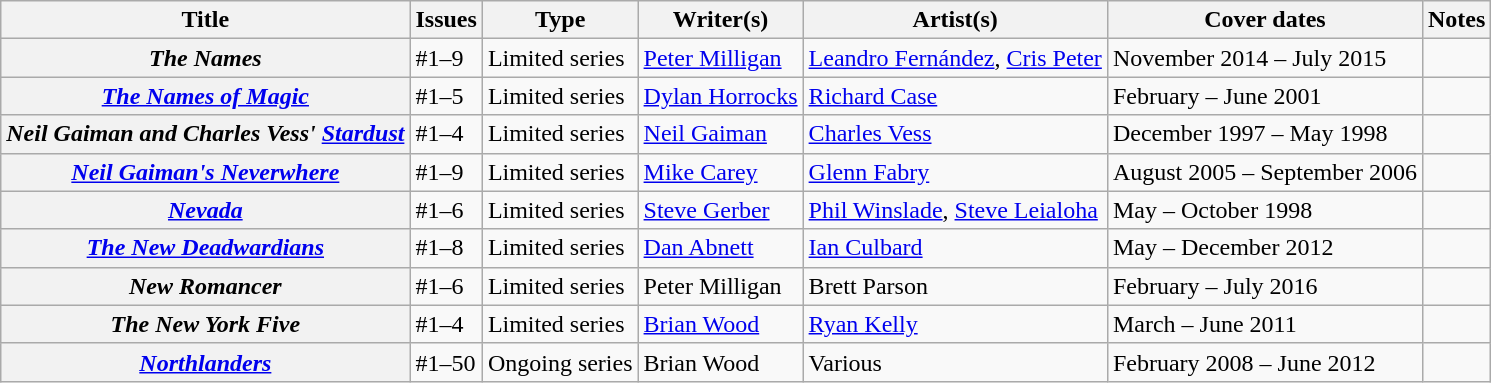<table class="wikitable">
<tr>
<th>Title</th>
<th>Issues</th>
<th>Type</th>
<th>Writer(s)</th>
<th>Artist(s)</th>
<th>Cover dates</th>
<th>Notes</th>
</tr>
<tr>
<th><em>The Names</em></th>
<td>#1–9</td>
<td>Limited series</td>
<td><a href='#'>Peter Milligan</a></td>
<td><a href='#'>Leandro Fernández</a>, <a href='#'>Cris Peter</a></td>
<td>November 2014 – July 2015</td>
<td></td>
</tr>
<tr>
<th><em><a href='#'>The Names of Magic</a></em></th>
<td>#1–5</td>
<td>Limited series</td>
<td><a href='#'>Dylan Horrocks</a></td>
<td><a href='#'>Richard Case</a></td>
<td>February – June 2001</td>
<td></td>
</tr>
<tr>
<th><em>Neil Gaiman and Charles Vess' <a href='#'>Stardust</a></em></th>
<td>#1–4</td>
<td>Limited series</td>
<td><a href='#'>Neil Gaiman</a></td>
<td><a href='#'>Charles Vess</a></td>
<td>December 1997 – May 1998</td>
<td></td>
</tr>
<tr>
<th><em><a href='#'>Neil Gaiman's Neverwhere</a></em></th>
<td>#1–9</td>
<td>Limited series</td>
<td><a href='#'>Mike Carey</a></td>
<td><a href='#'>Glenn Fabry</a></td>
<td>August 2005 – September 2006</td>
<td></td>
</tr>
<tr>
<th><em><a href='#'>Nevada</a></em></th>
<td>#1–6</td>
<td>Limited series</td>
<td><a href='#'>Steve Gerber</a></td>
<td><a href='#'>Phil Winslade</a>, <a href='#'>Steve Leialoha</a></td>
<td>May – October 1998</td>
<td></td>
</tr>
<tr>
<th><em><a href='#'>The New Deadwardians</a></em></th>
<td>#1–8</td>
<td>Limited series</td>
<td><a href='#'>Dan Abnett</a></td>
<td><a href='#'>Ian Culbard</a></td>
<td>May – December 2012</td>
<td></td>
</tr>
<tr>
<th><em>New Romancer</em></th>
<td>#1–6</td>
<td>Limited series</td>
<td>Peter Milligan</td>
<td>Brett Parson</td>
<td>February – July 2016</td>
<td></td>
</tr>
<tr>
<th><em>The New York Five</em></th>
<td>#1–4</td>
<td>Limited series</td>
<td><a href='#'>Brian Wood</a></td>
<td><a href='#'>Ryan Kelly</a></td>
<td>March – June 2011</td>
<td></td>
</tr>
<tr>
<th><em><a href='#'>Northlanders</a></em></th>
<td>#1–50</td>
<td>Ongoing series</td>
<td>Brian Wood</td>
<td>Various</td>
<td>February 2008 – June 2012</td>
<td></td>
</tr>
</table>
